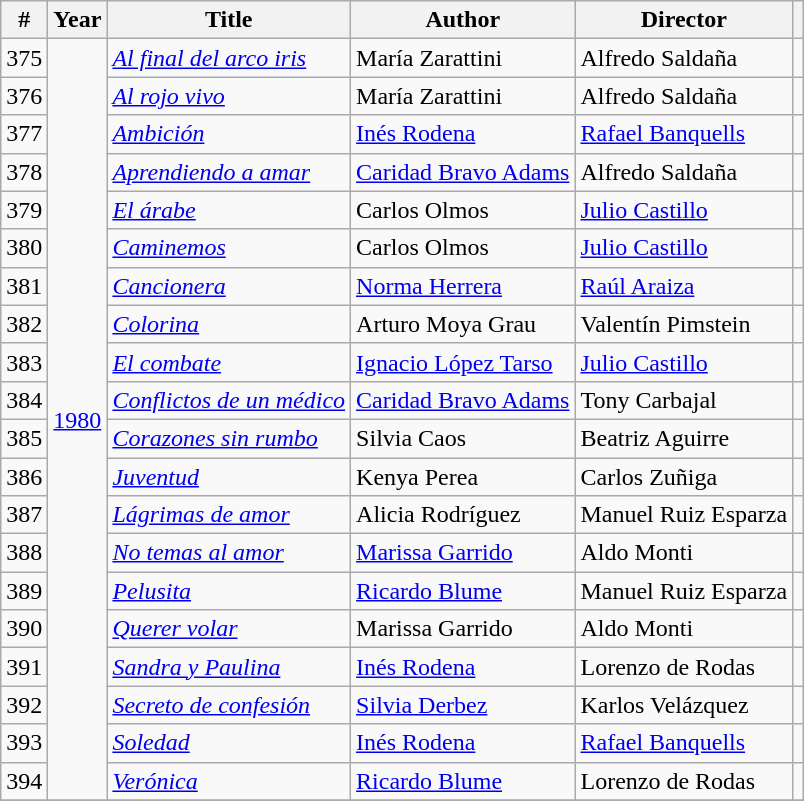<table class="wikitable sortable">
<tr>
<th>#</th>
<th>Year</th>
<th>Title</th>
<th>Author</th>
<th>Director</th>
<th></th>
</tr>
<tr>
<td>375</td>
<td rowspan="20"><a href='#'>1980</a></td>
<td><em><a href='#'>Al final del arco iris</a></em></td>
<td>María Zarattini</td>
<td>Alfredo Saldaña</td>
<td></td>
</tr>
<tr>
<td>376</td>
<td><em><a href='#'>Al rojo vivo</a></em></td>
<td>María Zarattini</td>
<td>Alfredo Saldaña</td>
<td></td>
</tr>
<tr>
<td>377</td>
<td><em><a href='#'>Ambición</a></em></td>
<td><a href='#'>Inés Rodena</a></td>
<td><a href='#'>Rafael Banquells</a></td>
<td></td>
</tr>
<tr>
<td>378</td>
<td><em><a href='#'>Aprendiendo a amar</a></em></td>
<td><a href='#'>Caridad Bravo Adams</a></td>
<td>Alfredo Saldaña</td>
<td></td>
</tr>
<tr>
<td>379</td>
<td><em><a href='#'>El árabe</a></em></td>
<td>Carlos Olmos</td>
<td><a href='#'>Julio Castillo</a></td>
<td></td>
</tr>
<tr>
<td>380</td>
<td><em><a href='#'>Caminemos</a></em></td>
<td>Carlos Olmos</td>
<td><a href='#'>Julio Castillo</a></td>
<td></td>
</tr>
<tr>
<td>381</td>
<td><em><a href='#'>Cancionera</a></em></td>
<td><a href='#'>Norma Herrera</a></td>
<td><a href='#'>Raúl Araiza</a></td>
<td></td>
</tr>
<tr>
<td>382</td>
<td><em><a href='#'>Colorina</a></em></td>
<td>Arturo Moya Grau</td>
<td>Valentín Pimstein</td>
<td></td>
</tr>
<tr>
<td>383</td>
<td><em><a href='#'>El combate</a></em></td>
<td><a href='#'>Ignacio López Tarso</a></td>
<td><a href='#'>Julio Castillo</a></td>
<td></td>
</tr>
<tr>
<td>384</td>
<td><em><a href='#'>Conflictos de un médico</a></em></td>
<td><a href='#'>Caridad Bravo Adams</a></td>
<td>Tony Carbajal</td>
<td></td>
</tr>
<tr>
<td>385</td>
<td><em><a href='#'>Corazones sin rumbo</a></em></td>
<td>Silvia Caos</td>
<td>Beatriz Aguirre</td>
<td></td>
</tr>
<tr>
<td>386</td>
<td><em><a href='#'>Juventud</a></em></td>
<td>Kenya Perea</td>
<td>Carlos Zuñiga</td>
<td></td>
</tr>
<tr>
<td>387</td>
<td><em><a href='#'>Lágrimas de amor</a></em></td>
<td>Alicia Rodríguez</td>
<td>Manuel Ruiz Esparza</td>
<td></td>
</tr>
<tr>
<td>388</td>
<td><em><a href='#'>No temas al amor</a></em></td>
<td><a href='#'>Marissa Garrido</a></td>
<td>Aldo Monti</td>
<td></td>
</tr>
<tr>
<td>389</td>
<td><em><a href='#'>Pelusita</a></em></td>
<td><a href='#'>Ricardo Blume</a></td>
<td>Manuel Ruiz Esparza</td>
<td></td>
</tr>
<tr>
<td>390</td>
<td><em><a href='#'>Querer volar</a></em></td>
<td>Marissa Garrido</td>
<td>Aldo Monti</td>
<td></td>
</tr>
<tr>
<td>391</td>
<td><em><a href='#'>Sandra y Paulina</a></em></td>
<td><a href='#'>Inés Rodena</a></td>
<td>Lorenzo de Rodas</td>
<td></td>
</tr>
<tr>
<td>392</td>
<td><em><a href='#'>Secreto de confesión</a></em></td>
<td><a href='#'>Silvia Derbez</a></td>
<td>Karlos Velázquez</td>
<td></td>
</tr>
<tr>
<td>393</td>
<td><em><a href='#'>Soledad</a></em></td>
<td><a href='#'>Inés Rodena</a></td>
<td><a href='#'>Rafael Banquells</a></td>
<td></td>
</tr>
<tr>
<td>394</td>
<td><em><a href='#'>Verónica</a></em></td>
<td><a href='#'>Ricardo Blume</a></td>
<td>Lorenzo de Rodas</td>
<td></td>
</tr>
<tr>
</tr>
</table>
